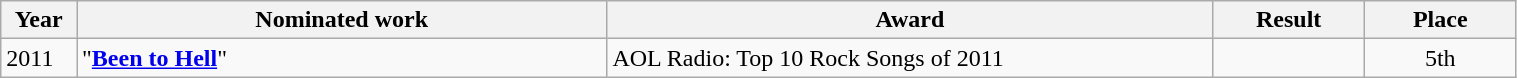<table class="wikitable" style="width:80%;">
<tr>
<th style="width:5%;">Year</th>
<th style="width:35%;">Nominated work</th>
<th style="width:40%;">Award</th>
<th style="width:10%;">Result</th>
<th style="width:10%;">Place</th>
</tr>
<tr>
<td>2011</td>
<td>"<strong><a href='#'>Been to Hell</a></strong>"</td>
<td>AOL Radio: Top 10 Rock Songs of 2011</td>
<td></td>
<td style="text-align:center;">5th</td>
</tr>
</table>
